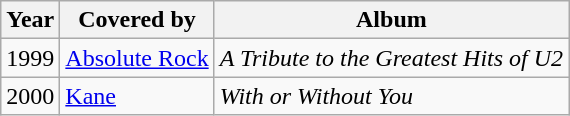<table class="wikitable">
<tr>
<th>Year</th>
<th>Covered by</th>
<th>Album</th>
</tr>
<tr>
<td>1999</td>
<td><a href='#'>Absolute Rock</a></td>
<td><em>A Tribute to the Greatest Hits of U2</em></td>
</tr>
<tr>
<td>2000</td>
<td><a href='#'>Kane</a></td>
<td><em>With or Without You</em></td>
</tr>
</table>
